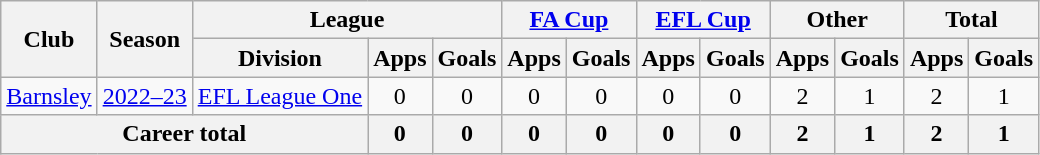<table class="wikitable" style="text-align:center;">
<tr>
<th rowspan="2">Club</th>
<th rowspan="2">Season</th>
<th colspan="3">League</th>
<th colspan="2"><a href='#'>FA Cup</a></th>
<th colspan="2"><a href='#'>EFL Cup</a></th>
<th colspan="2">Other</th>
<th colspan="2">Total</th>
</tr>
<tr>
<th>Division</th>
<th>Apps</th>
<th>Goals</th>
<th>Apps</th>
<th>Goals</th>
<th>Apps</th>
<th>Goals</th>
<th>Apps</th>
<th>Goals</th>
<th>Apps</th>
<th>Goals</th>
</tr>
<tr>
<td><a href='#'>Barnsley</a></td>
<td><a href='#'>2022–23</a></td>
<td><a href='#'>EFL League One</a></td>
<td>0</td>
<td>0</td>
<td>0</td>
<td>0</td>
<td>0</td>
<td>0</td>
<td>2</td>
<td>1</td>
<td>2</td>
<td>1</td>
</tr>
<tr>
<th colspan="3">Career total</th>
<th>0</th>
<th>0</th>
<th>0</th>
<th>0</th>
<th>0</th>
<th>0</th>
<th>2</th>
<th>1</th>
<th>2</th>
<th>1</th>
</tr>
</table>
